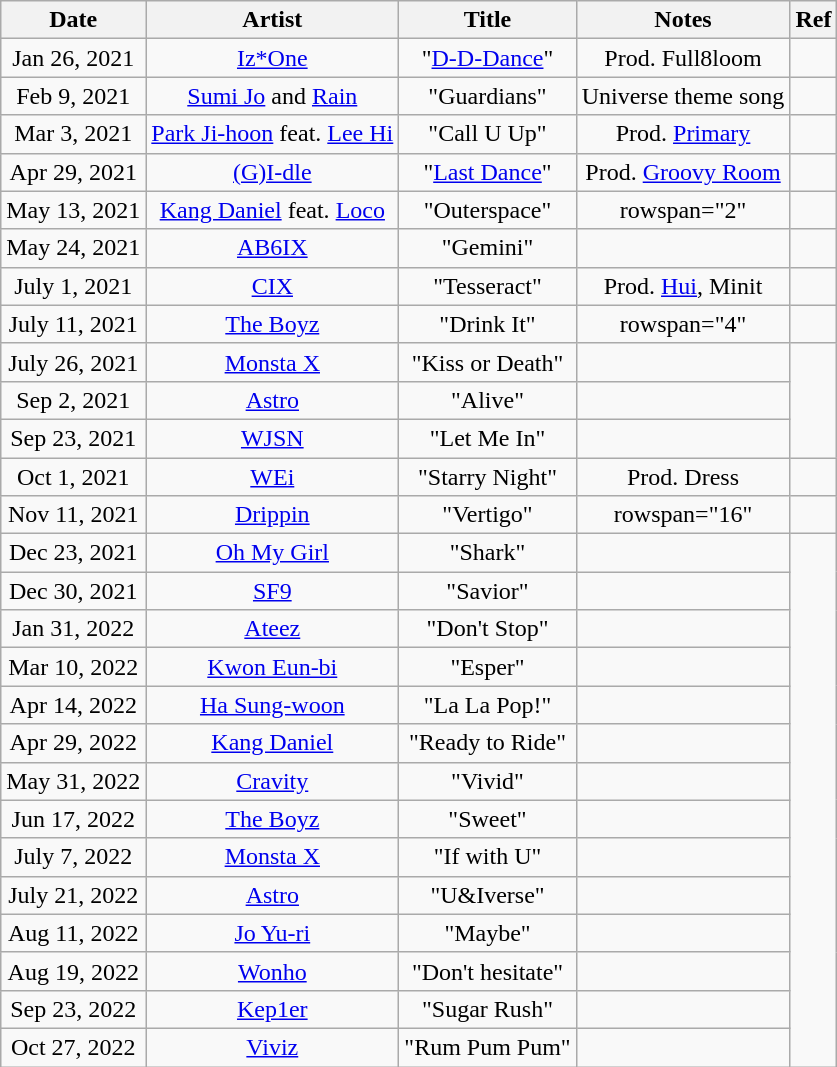<table class="wikitable" style="text-align:center;">
<tr>
<th>Date</th>
<th>Artist</th>
<th>Title</th>
<th>Notes</th>
<th>Ref</th>
</tr>
<tr>
<td>Jan 26, 2021</td>
<td><a href='#'>Iz*One</a></td>
<td>"<a href='#'>D-D-Dance</a>"</td>
<td>Prod. Full8loom</td>
<td></td>
</tr>
<tr>
<td>Feb 9, 2021</td>
<td><a href='#'>Sumi Jo</a> and <a href='#'>Rain</a></td>
<td>"Guardians"</td>
<td>Universe theme song</td>
<td></td>
</tr>
<tr>
<td>Mar 3, 2021</td>
<td><a href='#'>Park Ji-hoon</a> feat. <a href='#'>Lee Hi</a></td>
<td>"Call U Up"</td>
<td>Prod. <a href='#'>Primary</a></td>
<td></td>
</tr>
<tr>
<td>Apr 29, 2021</td>
<td><a href='#'>(G)I-dle</a></td>
<td>"<a href='#'>Last Dance</a>"</td>
<td>Prod. <a href='#'>Groovy Room</a></td>
<td></td>
</tr>
<tr>
<td>May 13, 2021</td>
<td><a href='#'>Kang Daniel</a> feat. <a href='#'>Loco</a></td>
<td>"Outerspace"</td>
<td>rowspan="2" </td>
<td></td>
</tr>
<tr>
<td>May 24, 2021</td>
<td><a href='#'>AB6IX</a></td>
<td>"Gemini"</td>
<td></td>
</tr>
<tr>
<td>July 1, 2021</td>
<td><a href='#'>CIX</a></td>
<td>"Tesseract"</td>
<td>Prod. <a href='#'>Hui</a>, Minit</td>
<td></td>
</tr>
<tr>
<td>July 11, 2021</td>
<td><a href='#'>The Boyz</a></td>
<td>"Drink It"</td>
<td>rowspan="4" </td>
<td></td>
</tr>
<tr>
<td>July 26, 2021</td>
<td><a href='#'>Monsta X</a></td>
<td>"Kiss or Death"</td>
<td></td>
</tr>
<tr>
<td>Sep 2, 2021</td>
<td><a href='#'>Astro</a></td>
<td>"Alive"</td>
<td></td>
</tr>
<tr>
<td>Sep 23, 2021</td>
<td><a href='#'>WJSN</a></td>
<td>"Let Me In"</td>
<td></td>
</tr>
<tr>
<td>Oct 1, 2021</td>
<td><a href='#'>WEi</a></td>
<td>"Starry Night"</td>
<td>Prod. Dress</td>
<td></td>
</tr>
<tr>
<td>Nov 11, 2021</td>
<td><a href='#'>Drippin</a></td>
<td>"Vertigo"</td>
<td>rowspan="16" </td>
<td></td>
</tr>
<tr>
<td>Dec 23, 2021</td>
<td><a href='#'>Oh My Girl</a></td>
<td>"Shark"</td>
<td></td>
</tr>
<tr>
<td>Dec 30, 2021</td>
<td><a href='#'>SF9</a></td>
<td>"Savior"</td>
<td></td>
</tr>
<tr>
<td>Jan 31, 2022</td>
<td><a href='#'>Ateez</a></td>
<td>"Don't Stop"</td>
<td></td>
</tr>
<tr>
<td>Mar 10, 2022</td>
<td><a href='#'>Kwon Eun-bi</a></td>
<td>"Esper"</td>
<td></td>
</tr>
<tr>
<td>Apr 14, 2022</td>
<td><a href='#'>Ha Sung-woon</a></td>
<td>"La La Pop!"</td>
<td></td>
</tr>
<tr>
<td>Apr 29, 2022</td>
<td><a href='#'>Kang Daniel</a></td>
<td>"Ready to Ride"</td>
<td></td>
</tr>
<tr>
<td>May 31, 2022</td>
<td><a href='#'>Cravity</a></td>
<td>"Vivid"</td>
<td></td>
</tr>
<tr>
<td>Jun 17, 2022</td>
<td><a href='#'>The Boyz</a></td>
<td>"Sweet"</td>
<td></td>
</tr>
<tr>
<td>July 7, 2022</td>
<td><a href='#'>Monsta X</a></td>
<td>"If with U"</td>
<td></td>
</tr>
<tr>
<td>July 21, 2022</td>
<td><a href='#'>Astro</a></td>
<td>"U&Iverse"</td>
<td></td>
</tr>
<tr>
<td>Aug 11, 2022</td>
<td><a href='#'>Jo Yu-ri</a></td>
<td>"Maybe"</td>
<td></td>
</tr>
<tr>
<td>Aug 19, 2022</td>
<td><a href='#'>Wonho</a></td>
<td>"Don't hesitate"</td>
<td></td>
</tr>
<tr>
<td>Sep 23, 2022</td>
<td><a href='#'>Kep1er</a></td>
<td>"Sugar Rush"</td>
<td></td>
</tr>
<tr>
<td>Oct 27, 2022</td>
<td><a href='#'>Viviz</a></td>
<td>"Rum Pum Pum"</td>
<td></td>
</tr>
</table>
